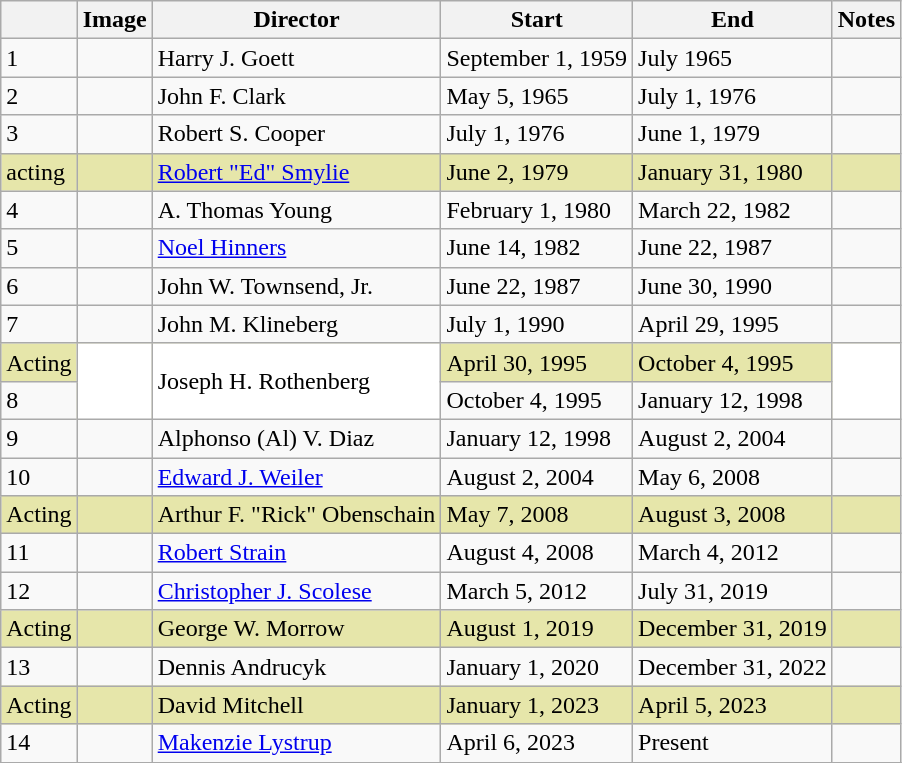<table class=wikitable>
<tr>
<th></th>
<th>Image</th>
<th>Director</th>
<th>Start</th>
<th>End</th>
<th>Notes</th>
</tr>
<tr>
<td>1</td>
<td></td>
<td>Harry J. Goett</td>
<td nowrap>September 1, 1959</td>
<td>July 1965</td>
<td></td>
</tr>
<tr>
<td>2</td>
<td></td>
<td>John F. Clark</td>
<td>May 5, 1965</td>
<td>July 1, 1976</td>
<td></td>
</tr>
<tr>
<td>3</td>
<td></td>
<td>Robert S. Cooper</td>
<td>July 1, 1976</td>
<td>June 1, 1979</td>
<td></td>
</tr>
<tr bgcolor="#e6e6aa">
<td>acting</td>
<td></td>
<td><a href='#'>Robert "Ed" Smylie</a></td>
<td>June 2, 1979</td>
<td nowrap>January 31, 1980</td>
<td></td>
</tr>
<tr>
<td>4</td>
<td></td>
<td>A. Thomas Young</td>
<td>February 1, 1980</td>
<td>March 22, 1982</td>
<td></td>
</tr>
<tr>
<td>5</td>
<td></td>
<td><a href='#'>Noel Hinners</a></td>
<td>June 14, 1982</td>
<td>June 22, 1987</td>
<td></td>
</tr>
<tr>
<td>6</td>
<td></td>
<td>John W. Townsend, Jr.</td>
<td>June 22, 1987</td>
<td>June 30, 1990</td>
<td></td>
</tr>
<tr>
<td>7</td>
<td></td>
<td>John M. Klineberg</td>
<td>July 1, 1990</td>
<td>April 29, 1995</td>
<td></td>
</tr>
<tr bgcolor="#e6e6aa">
<td>Acting</td>
<td rowspan=2 bgcolor="#ffffff"></td>
<td rowspan=2 bgcolor="#ffffff">Joseph H. Rothenberg</td>
<td>April 30, 1995</td>
<td>October 4, 1995</td>
<td rowspan=2 bgcolor="#ffffff"></td>
</tr>
<tr>
<td>8</td>
<td>October 4, 1995</td>
<td>January 12, 1998</td>
</tr>
<tr>
<td>9</td>
<td></td>
<td>Alphonso (Al) V. Diaz</td>
<td>January 12, 1998</td>
<td>August 2, 2004</td>
<td></td>
</tr>
<tr>
<td>10</td>
<td></td>
<td><a href='#'>Edward J. Weiler</a></td>
<td>August 2, 2004</td>
<td>May 6, 2008</td>
<td></td>
</tr>
<tr bgcolor="#e6e6aa">
<td>Acting</td>
<td></td>
<td nowrap>Arthur F. "Rick" Obenschain</td>
<td>May 7, 2008</td>
<td>August 3, 2008</td>
<td></td>
</tr>
<tr>
<td>11</td>
<td></td>
<td><a href='#'>Robert Strain</a></td>
<td>August 4, 2008</td>
<td>March 4, 2012</td>
<td></td>
</tr>
<tr>
<td>12</td>
<td></td>
<td><a href='#'>Christopher J. Scolese</a></td>
<td>March 5, 2012</td>
<td>July 31, 2019</td>
<td></td>
</tr>
<tr bgcolor="#e6e6aa">
<td>Acting</td>
<td></td>
<td nowrap>George W. Morrow</td>
<td>August 1, 2019</td>
<td>December 31, 2019</td>
<td></td>
</tr>
<tr>
<td>13</td>
<td></td>
<td>Dennis Andrucyk</td>
<td>January 1, 2020</td>
<td>December 31, 2022</td>
<td></td>
</tr>
<tr bgcolor="#e6e6aa">
<td>Acting</td>
<td></td>
<td>David Mitchell</td>
<td>January 1, 2023</td>
<td>April 5, 2023</td>
<td></td>
</tr>
<tr>
<td>14</td>
<td></td>
<td><a href='#'>Makenzie Lystrup</a></td>
<td>April 6, 2023</td>
<td>Present</td>
<td></td>
</tr>
<tr>
</tr>
</table>
